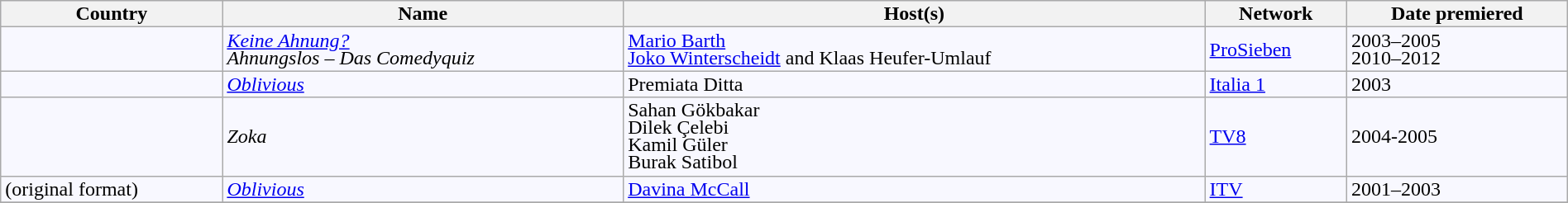<table class="wikitable" style="text-align:left; line-height:14px; background:#F8F8FF; width:100%;">
<tr>
<th>Country</th>
<th>Name</th>
<th>Host(s)</th>
<th>Network</th>
<th>Date premiered</th>
</tr>
<tr>
<td></td>
<td><em><a href='#'>Keine Ahnung?</a></em><br><em>Ahnungslos – Das Comedyquiz</em></td>
<td><a href='#'>Mario Barth</a><br><a href='#'>Joko Winterscheidt</a> and Klaas Heufer-Umlauf</td>
<td><a href='#'>ProSieben</a></td>
<td>2003–2005<br>2010–2012</td>
</tr>
<tr>
<td></td>
<td><em><a href='#'>Oblivious</a></em></td>
<td>Premiata Ditta</td>
<td><a href='#'>Italia 1</a></td>
<td>2003</td>
</tr>
<tr>
<td></td>
<td><em>Zoka</em></td>
<td>Sahan Gökbakar<br>Dilek Çelebi<br>Kamil Güler<br>Burak Satibol</td>
<td><a href='#'>TV8</a></td>
<td>2004-2005</td>
</tr>
<tr>
<td> (original format)</td>
<td><em><a href='#'>Oblivious</a></em></td>
<td><a href='#'>Davina McCall</a></td>
<td><a href='#'>ITV</a></td>
<td>2001–2003</td>
</tr>
<tr>
</tr>
</table>
